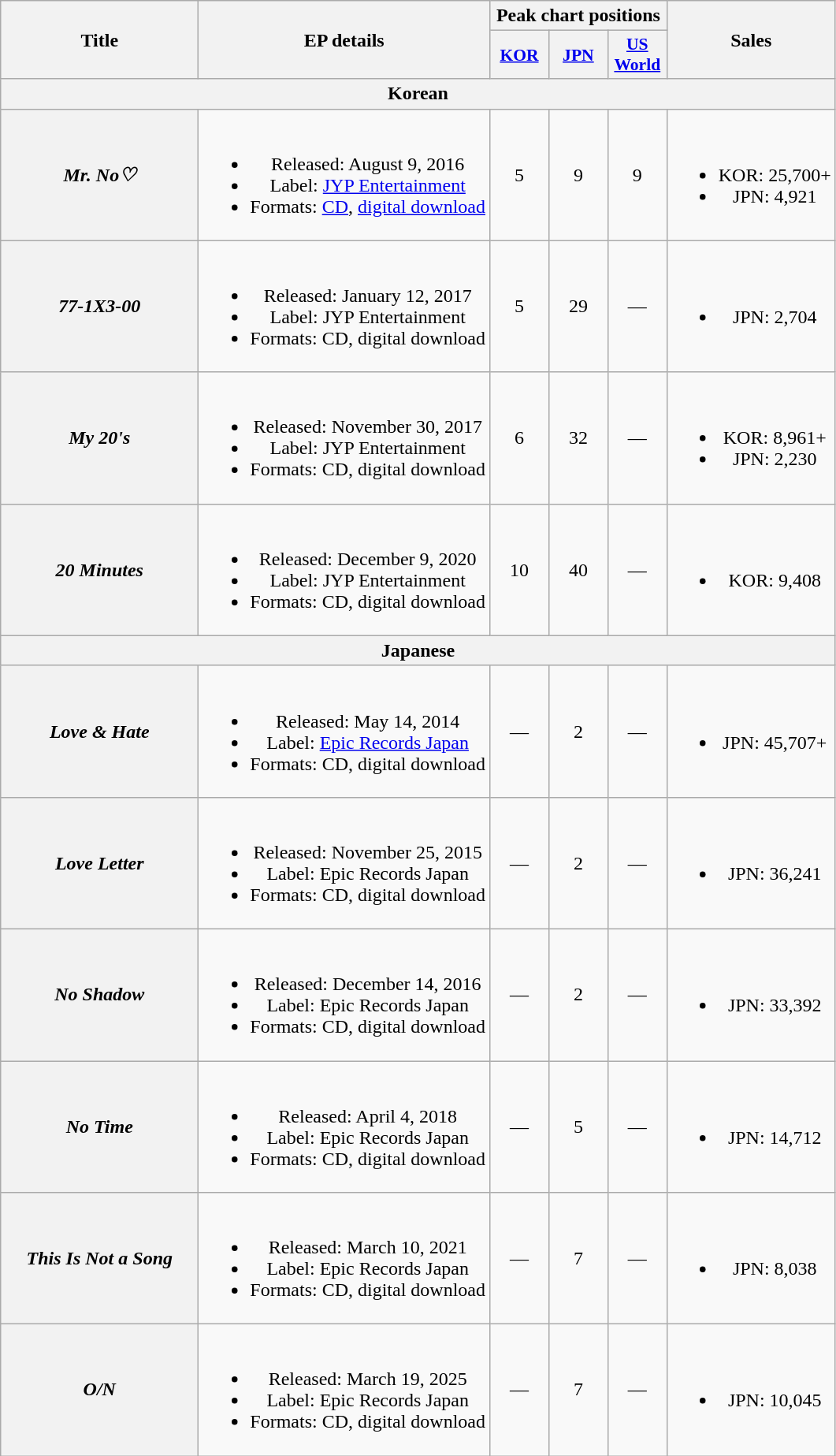<table class="wikitable plainrowheaders" style="text-align:center;">
<tr>
<th scope="col" rowspan="2" style="width:10em;">Title</th>
<th scope="col" rowspan="2">EP details</th>
<th scope="col" colspan="3">Peak chart positions</th>
<th scope="col" rowspan="2">Sales</th>
</tr>
<tr>
<th scope="col" style="width:3em;font-size:90%;"><a href='#'>KOR</a><br></th>
<th scope="col" style="width:3em;font-size:90%;"><a href='#'>JPN</a><br></th>
<th scope="col" style="width:3em;font-size:90%;"><a href='#'>US World</a><br></th>
</tr>
<tr>
<th colspan="6">Korean</th>
</tr>
<tr>
<th scope="row"><em>Mr. No♡</em></th>
<td><br><ul><li>Released: August 9, 2016</li><li>Label: <a href='#'>JYP Entertainment</a></li><li>Formats: <a href='#'>CD</a>, <a href='#'>digital download</a></li></ul></td>
<td>5</td>
<td>9</td>
<td>9</td>
<td><br><ul><li>KOR: 25,700+</li><li>JPN: 4,921</li></ul></td>
</tr>
<tr>
<th scope="row"><em>77-1X3-00</em></th>
<td><br><ul><li>Released: January 12, 2017</li><li>Label: JYP Entertainment</li><li>Formats: CD, digital download</li></ul></td>
<td>5</td>
<td>29</td>
<td>—</td>
<td><br><ul><li>JPN: 2,704</li></ul></td>
</tr>
<tr>
<th scope="row"><em>My 20's</em></th>
<td><br><ul><li>Released: November 30, 2017</li><li>Label: JYP Entertainment</li><li>Formats: CD, digital download</li></ul></td>
<td>6</td>
<td>32</td>
<td>—</td>
<td><br><ul><li>KOR: 8,961+</li><li>JPN: 2,230</li></ul></td>
</tr>
<tr>
<th scope="row"><em>20 Minutes</em></th>
<td><br><ul><li>Released: December 9, 2020</li><li>Label: JYP Entertainment</li><li>Formats: CD, digital download</li></ul></td>
<td>10</td>
<td>40</td>
<td>—</td>
<td><br><ul><li>KOR: 9,408</li></ul></td>
</tr>
<tr>
<th colspan="6">Japanese</th>
</tr>
<tr>
<th scope="row"><em>Love & Hate</em></th>
<td><br><ul><li>Released: May 14, 2014</li><li>Label: <a href='#'>Epic Records Japan</a></li><li>Formats: CD, digital download</li></ul></td>
<td>—</td>
<td>2</td>
<td>—</td>
<td><br><ul><li>JPN: 45,707+</li></ul></td>
</tr>
<tr>
<th scope="row"><em>Love Letter</em></th>
<td><br><ul><li>Released: November 25, 2015</li><li>Label: Epic Records Japan</li><li>Formats: CD, digital download</li></ul></td>
<td>—</td>
<td>2</td>
<td>—</td>
<td><br><ul><li>JPN: 36,241</li></ul></td>
</tr>
<tr>
<th scope="row"><em>No Shadow</em></th>
<td><br><ul><li>Released: December 14, 2016</li><li>Label: Epic Records Japan</li><li>Formats: CD, digital download</li></ul></td>
<td>—</td>
<td>2</td>
<td>—</td>
<td><br><ul><li>JPN: 33,392</li></ul></td>
</tr>
<tr>
<th scope="row"><em>No Time</em></th>
<td><br><ul><li>Released: April 4, 2018</li><li>Label: Epic Records Japan</li><li>Formats: CD, digital download</li></ul></td>
<td>—</td>
<td>5</td>
<td>—</td>
<td><br><ul><li>JPN: 14,712</li></ul></td>
</tr>
<tr>
<th scope="row"><em>This Is Not a Song</em></th>
<td><br><ul><li>Released: March 10, 2021</li><li>Label: Epic Records Japan</li><li>Formats: CD, digital download</li></ul></td>
<td>—</td>
<td>7</td>
<td>—</td>
<td><br><ul><li>JPN: 8,038</li></ul></td>
</tr>
<tr>
<th scope="row"><em>O/N</em></th>
<td><br><ul><li>Released: March 19, 2025</li><li>Label: Epic Records Japan</li><li>Formats: CD, digital download</li></ul></td>
<td>—</td>
<td>7</td>
<td>—</td>
<td><br><ul><li>JPN: 10,045</li></ul></td>
</tr>
</table>
